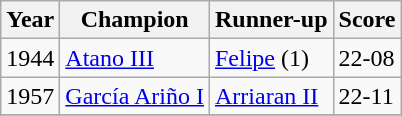<table class="wikitable">
<tr>
<th>Year</th>
<th>Champion</th>
<th>Runner-up</th>
<th>Score</th>
</tr>
<tr>
<td>1944</td>
<td><a href='#'>Atano III</a></td>
<td><a href='#'>Felipe</a> (1)</td>
<td>22-08</td>
</tr>
<tr>
<td>1957</td>
<td><a href='#'>García Ariño I</a></td>
<td><a href='#'>Arriaran II</a></td>
<td>22-11</td>
</tr>
<tr>
</tr>
</table>
